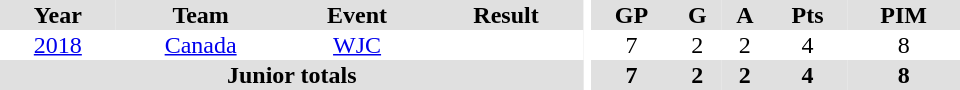<table border="0" cellpadding="1" cellspacing="0" ID="Table3" style="text-align:center; width:40em">
<tr ALIGN="centre" bgcolor="#e0e0e0">
<th>Year</th>
<th>Team</th>
<th>Event</th>
<th>Result</th>
<th rowspan="102" bgcolor="#ffffff"></th>
<th>GP</th>
<th>G</th>
<th>A</th>
<th>Pts</th>
<th>PIM</th>
</tr>
<tr>
<td><a href='#'>2018</a></td>
<td><a href='#'>Canada</a></td>
<td><a href='#'>WJC</a></td>
<td></td>
<td>7</td>
<td>2</td>
<td>2</td>
<td>4</td>
<td>8</td>
</tr>
<tr bgcolor="#e0e0e0">
<th colspan="4">Junior totals</th>
<th>7</th>
<th>2</th>
<th>2</th>
<th>4</th>
<th>8</th>
</tr>
</table>
